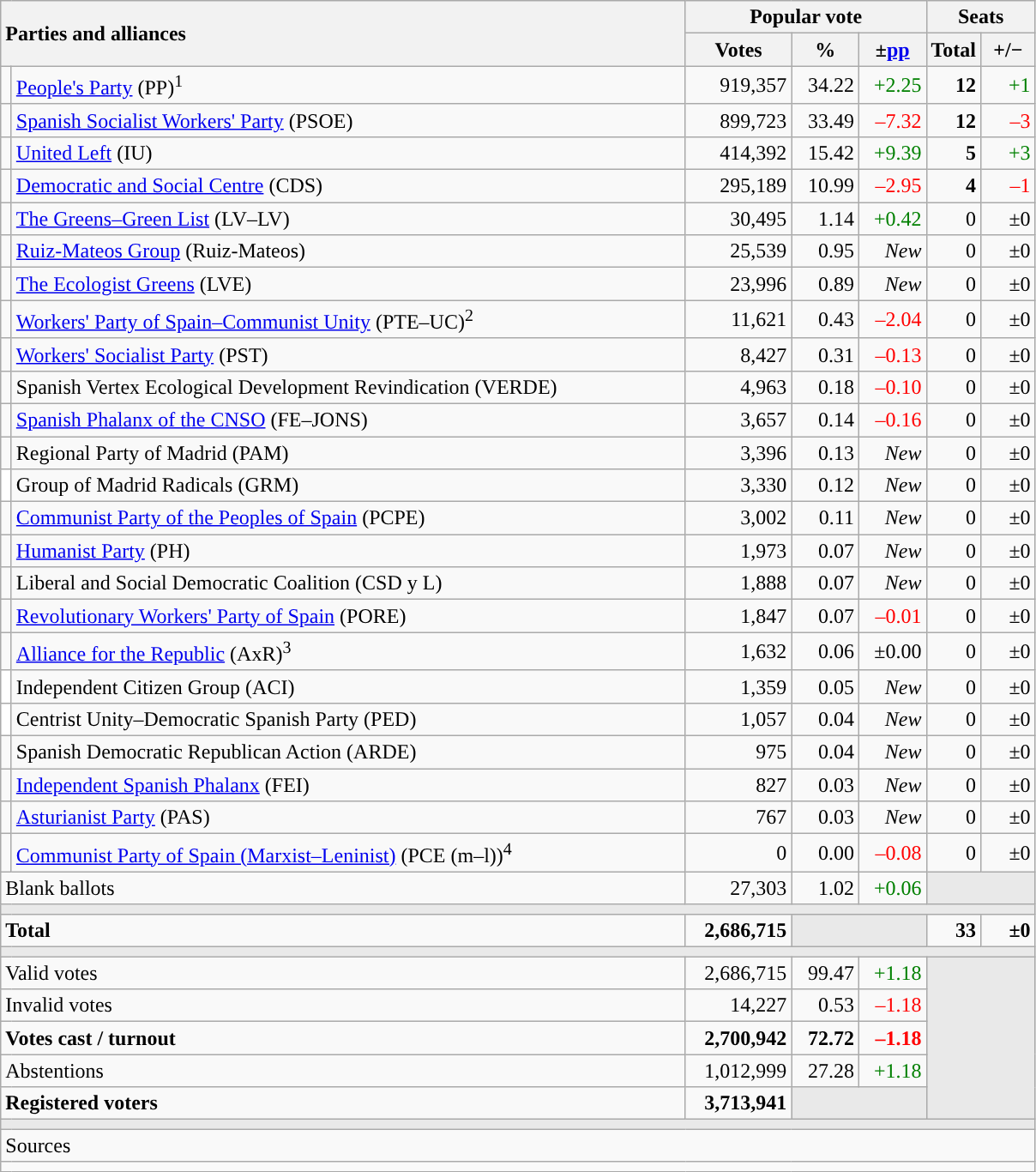<table class="wikitable" style="text-align:right;">
<tr>
<th style="text-align:left;" rowspan="2" colspan="2" width="525">Parties and alliances</th>
<th colspan="3">Popular vote</th>
<th colspan="2">Seats</th>
</tr>
<tr>
<th width="75">Votes</th>
<th width="45">%</th>
<th width="45">±<a href='#'>pp</a></th>
<th width="35">Total</th>
<th width="35">+/−</th>
</tr>
<tr>
<td width="1" style="color:inherit;background:"></td>
<td align="left"><a href='#'>People's Party</a> (PP)<sup>1</sup></td>
<td>919,357</td>
<td>34.22</td>
<td style="color:green;">+2.25</td>
<td><strong>12</strong></td>
<td style="color:green;">+1</td>
</tr>
<tr>
<td style="color:inherit;background:"></td>
<td align="left"><a href='#'>Spanish Socialist Workers' Party</a> (PSOE)</td>
<td>899,723</td>
<td>33.49</td>
<td style="color:red;">–7.32</td>
<td><strong>12</strong></td>
<td style="color:red;">–3</td>
</tr>
<tr>
<td style="color:inherit;background:"></td>
<td align="left"><a href='#'>United Left</a> (IU)</td>
<td>414,392</td>
<td>15.42</td>
<td style="color:green;">+9.39</td>
<td><strong>5</strong></td>
<td style="color:green;">+3</td>
</tr>
<tr>
<td style="color:inherit;background:"></td>
<td align="left"><a href='#'>Democratic and Social Centre</a> (CDS)</td>
<td>295,189</td>
<td>10.99</td>
<td style="color:red;">–2.95</td>
<td><strong>4</strong></td>
<td style="color:red;">–1</td>
</tr>
<tr>
<td style="color:inherit;background:"></td>
<td align="left"><a href='#'>The Greens–Green List</a> (LV–LV)</td>
<td>30,495</td>
<td>1.14</td>
<td style="color:green;">+0.42</td>
<td>0</td>
<td>±0</td>
</tr>
<tr>
<td style="color:inherit;background:"></td>
<td align="left"><a href='#'>Ruiz-Mateos Group</a> (Ruiz-Mateos)</td>
<td>25,539</td>
<td>0.95</td>
<td><em>New</em></td>
<td>0</td>
<td>±0</td>
</tr>
<tr>
<td style="color:inherit;background:"></td>
<td align="left"><a href='#'>The Ecologist Greens</a> (LVE)</td>
<td>23,996</td>
<td>0.89</td>
<td><em>New</em></td>
<td>0</td>
<td>±0</td>
</tr>
<tr>
<td style="color:inherit;background:"></td>
<td align="left"><a href='#'>Workers' Party of Spain–Communist Unity</a> (PTE–UC)<sup>2</sup></td>
<td>11,621</td>
<td>0.43</td>
<td style="color:red;">–2.04</td>
<td>0</td>
<td>±0</td>
</tr>
<tr>
<td style="color:inherit;background:"></td>
<td align="left"><a href='#'>Workers' Socialist Party</a> (PST)</td>
<td>8,427</td>
<td>0.31</td>
<td style="color:red;">–0.13</td>
<td>0</td>
<td>±0</td>
</tr>
<tr>
<td style="color:inherit;background:"></td>
<td align="left">Spanish Vertex Ecological Development Revindication (VERDE)</td>
<td>4,963</td>
<td>0.18</td>
<td style="color:red;">–0.10</td>
<td>0</td>
<td>±0</td>
</tr>
<tr>
<td style="color:inherit;background:"></td>
<td align="left"><a href='#'>Spanish Phalanx of the CNSO</a> (FE–JONS)</td>
<td>3,657</td>
<td>0.14</td>
<td style="color:red;">–0.16</td>
<td>0</td>
<td>±0</td>
</tr>
<tr>
<td style="color:inherit;background:"></td>
<td align="left">Regional Party of Madrid (PAM)</td>
<td>3,396</td>
<td>0.13</td>
<td><em>New</em></td>
<td>0</td>
<td>±0</td>
</tr>
<tr>
<td bgcolor="white"></td>
<td align="left">Group of Madrid Radicals (GRM)</td>
<td>3,330</td>
<td>0.12</td>
<td><em>New</em></td>
<td>0</td>
<td>±0</td>
</tr>
<tr>
<td style="color:inherit;background:"></td>
<td align="left"><a href='#'>Communist Party of the Peoples of Spain</a> (PCPE)</td>
<td>3,002</td>
<td>0.11</td>
<td><em>New</em></td>
<td>0</td>
<td>±0</td>
</tr>
<tr>
<td style="color:inherit;background:"></td>
<td align="left"><a href='#'>Humanist Party</a> (PH)</td>
<td>1,973</td>
<td>0.07</td>
<td><em>New</em></td>
<td>0</td>
<td>±0</td>
</tr>
<tr>
<td style="color:inherit;background:"></td>
<td align="left">Liberal and Social Democratic Coalition (CSD y L)</td>
<td>1,888</td>
<td>0.07</td>
<td><em>New</em></td>
<td>0</td>
<td>±0</td>
</tr>
<tr>
<td style="color:inherit;background:"></td>
<td align="left"><a href='#'>Revolutionary Workers' Party of Spain</a> (PORE)</td>
<td>1,847</td>
<td>0.07</td>
<td style="color:red;">–0.01</td>
<td>0</td>
<td>±0</td>
</tr>
<tr>
<td style="color:inherit;background:"></td>
<td align="left"><a href='#'>Alliance for the Republic</a> (AxR)<sup>3</sup></td>
<td>1,632</td>
<td>0.06</td>
<td>±0.00</td>
<td>0</td>
<td>±0</td>
</tr>
<tr>
<td bgcolor="white"></td>
<td align="left">Independent Citizen Group (ACI)</td>
<td>1,359</td>
<td>0.05</td>
<td><em>New</em></td>
<td>0</td>
<td>±0</td>
</tr>
<tr>
<td bgcolor="white"></td>
<td align="left">Centrist Unity–Democratic Spanish Party (PED)</td>
<td>1,057</td>
<td>0.04</td>
<td><em>New</em></td>
<td>0</td>
<td>±0</td>
</tr>
<tr>
<td style="color:inherit;background:"></td>
<td align="left">Spanish Democratic Republican Action (ARDE)</td>
<td>975</td>
<td>0.04</td>
<td><em>New</em></td>
<td>0</td>
<td>±0</td>
</tr>
<tr>
<td style="color:inherit;background:"></td>
<td align="left"><a href='#'>Independent Spanish Phalanx</a> (FEI)</td>
<td>827</td>
<td>0.03</td>
<td><em>New</em></td>
<td>0</td>
<td>±0</td>
</tr>
<tr>
<td style="color:inherit;background:"></td>
<td align="left"><a href='#'>Asturianist Party</a> (PAS)</td>
<td>767</td>
<td>0.03</td>
<td><em>New</em></td>
<td>0</td>
<td>±0</td>
</tr>
<tr>
<td style="color:inherit;background:"></td>
<td align="left"><a href='#'>Communist Party of Spain (Marxist–Leninist)</a> (PCE (m–l))<sup>4</sup></td>
<td>0</td>
<td>0.00</td>
<td style="color:red;">–0.08</td>
<td>0</td>
<td>±0</td>
</tr>
<tr>
<td align="left" colspan="2">Blank ballots</td>
<td>27,303</td>
<td>1.02</td>
<td style="color:green;">+0.06</td>
<td bgcolor="#E9E9E9" colspan="2"></td>
</tr>
<tr>
<td colspan="7" bgcolor="#E9E9E9"></td>
</tr>
<tr style="font-weight:bold;">
<td align="left" colspan="2">Total</td>
<td>2,686,715</td>
<td bgcolor="#E9E9E9" colspan="2"></td>
<td>33</td>
<td>±0</td>
</tr>
<tr>
<td colspan="7" bgcolor="#E9E9E9"></td>
</tr>
<tr>
<td align="left" colspan="2">Valid votes</td>
<td>2,686,715</td>
<td>99.47</td>
<td style="color:green;">+1.18</td>
<td bgcolor="#E9E9E9" colspan="2" rowspan="5"></td>
</tr>
<tr>
<td align="left" colspan="2">Invalid votes</td>
<td>14,227</td>
<td>0.53</td>
<td style="color:red;">–1.18</td>
</tr>
<tr style="font-weight:bold;">
<td align="left" colspan="2">Votes cast / turnout</td>
<td>2,700,942</td>
<td>72.72</td>
<td style="color:red;">–1.18</td>
</tr>
<tr>
<td align="left" colspan="2">Abstentions</td>
<td>1,012,999</td>
<td>27.28</td>
<td style="color:green;">+1.18</td>
</tr>
<tr style="font-weight:bold;">
<td align="left" colspan="2">Registered voters</td>
<td>3,713,941</td>
<td bgcolor="#E9E9E9" colspan="2"></td>
</tr>
<tr>
<td colspan="7" bgcolor="#E9E9E9"></td>
</tr>
<tr>
<td align="left" colspan="7">Sources</td>
</tr>
<tr>
<td colspan="7" style="text-align:left; max-width:790px;"></td>
</tr>
</table>
